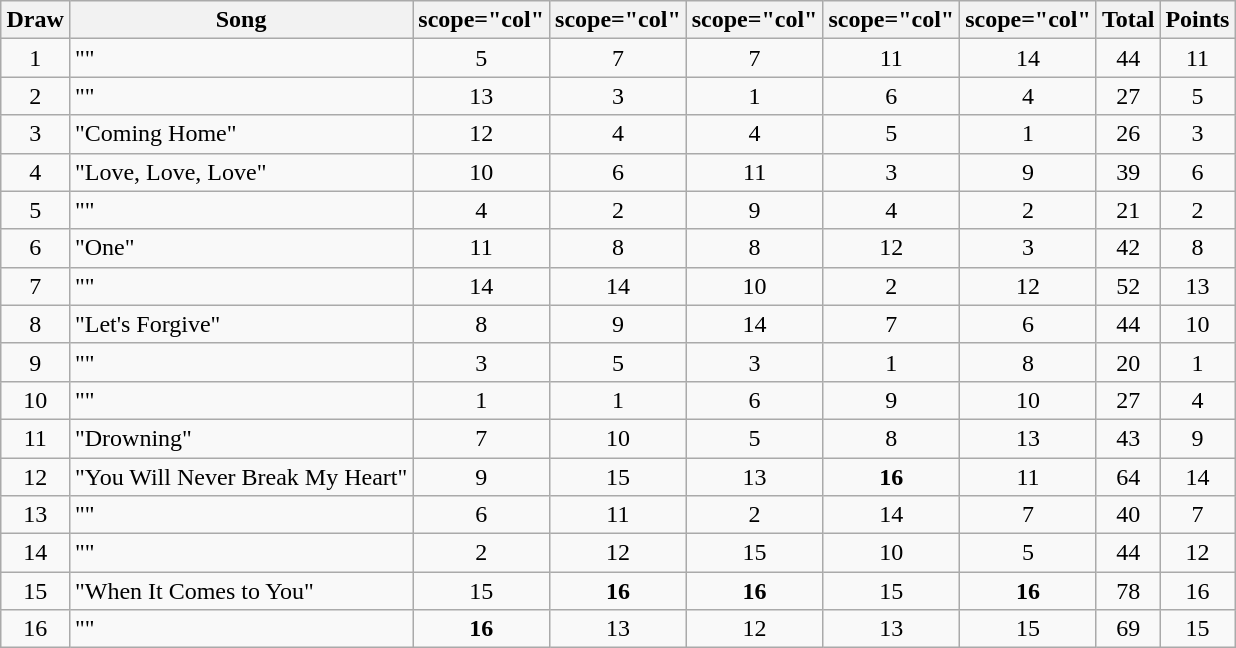<table class="wikitable collapsible" style="margin: 1em auto 1em auto; text-align:center;">
<tr>
<th>Draw</th>
<th>Song</th>
<th>scope="col" </th>
<th>scope="col" </th>
<th>scope="col" </th>
<th>scope="col" </th>
<th>scope="col" </th>
<th>Total</th>
<th>Points</th>
</tr>
<tr>
<td>1</td>
<td align="left">""</td>
<td>5</td>
<td>7</td>
<td>7</td>
<td>11</td>
<td>14</td>
<td>44</td>
<td>11</td>
</tr>
<tr>
<td>2</td>
<td align="left">""</td>
<td>13</td>
<td>3</td>
<td>1</td>
<td>6</td>
<td>4</td>
<td>27</td>
<td>5</td>
</tr>
<tr>
<td>3</td>
<td align="left">"Coming Home"</td>
<td>12</td>
<td>4</td>
<td>4</td>
<td>5</td>
<td>1</td>
<td>26</td>
<td>3</td>
</tr>
<tr>
<td>4</td>
<td align="left">"Love, Love, Love"</td>
<td>10</td>
<td>6</td>
<td>11</td>
<td>3</td>
<td>9</td>
<td>39</td>
<td>6</td>
</tr>
<tr>
<td>5</td>
<td align="left">""</td>
<td>4</td>
<td>2</td>
<td>9</td>
<td>4</td>
<td>2</td>
<td>21</td>
<td>2</td>
</tr>
<tr>
<td>6</td>
<td align="left">"One"</td>
<td>11</td>
<td>8</td>
<td>8</td>
<td>12</td>
<td>3</td>
<td>42</td>
<td>8</td>
</tr>
<tr>
<td>7</td>
<td align="left">""</td>
<td>14</td>
<td>14</td>
<td>10</td>
<td>2</td>
<td>12</td>
<td>52</td>
<td>13</td>
</tr>
<tr>
<td>8</td>
<td align="left">"Let's Forgive"</td>
<td>8</td>
<td>9</td>
<td>14</td>
<td>7</td>
<td>6</td>
<td>44</td>
<td>10</td>
</tr>
<tr>
<td>9</td>
<td align="left">""</td>
<td>3</td>
<td>5</td>
<td>3</td>
<td>1</td>
<td>8</td>
<td>20</td>
<td>1</td>
</tr>
<tr>
<td>10</td>
<td align="left">""</td>
<td>1</td>
<td>1</td>
<td>6</td>
<td>9</td>
<td>10</td>
<td>27</td>
<td>4</td>
</tr>
<tr>
<td>11</td>
<td align="left">"Drowning"</td>
<td>7</td>
<td>10</td>
<td>5</td>
<td>8</td>
<td>13</td>
<td>43</td>
<td>9</td>
</tr>
<tr>
<td>12</td>
<td align="left">"You Will Never Break My Heart"</td>
<td>9</td>
<td>15</td>
<td>13</td>
<td><strong>16</strong></td>
<td>11</td>
<td>64</td>
<td>14</td>
</tr>
<tr>
<td>13</td>
<td align="left">""</td>
<td>6</td>
<td>11</td>
<td>2</td>
<td>14</td>
<td>7</td>
<td>40</td>
<td>7</td>
</tr>
<tr>
<td>14</td>
<td align="left">""</td>
<td>2</td>
<td>12</td>
<td>15</td>
<td>10</td>
<td>5</td>
<td>44</td>
<td>12</td>
</tr>
<tr>
<td>15</td>
<td align="left">"When It Comes to You"</td>
<td>15</td>
<td><strong>16</strong></td>
<td><strong>16</strong></td>
<td>15</td>
<td><strong>16</strong></td>
<td>78</td>
<td>16</td>
</tr>
<tr>
<td>16</td>
<td align="left">""</td>
<td><strong>16</strong></td>
<td>13</td>
<td>12</td>
<td>13</td>
<td>15</td>
<td>69</td>
<td>15</td>
</tr>
</table>
